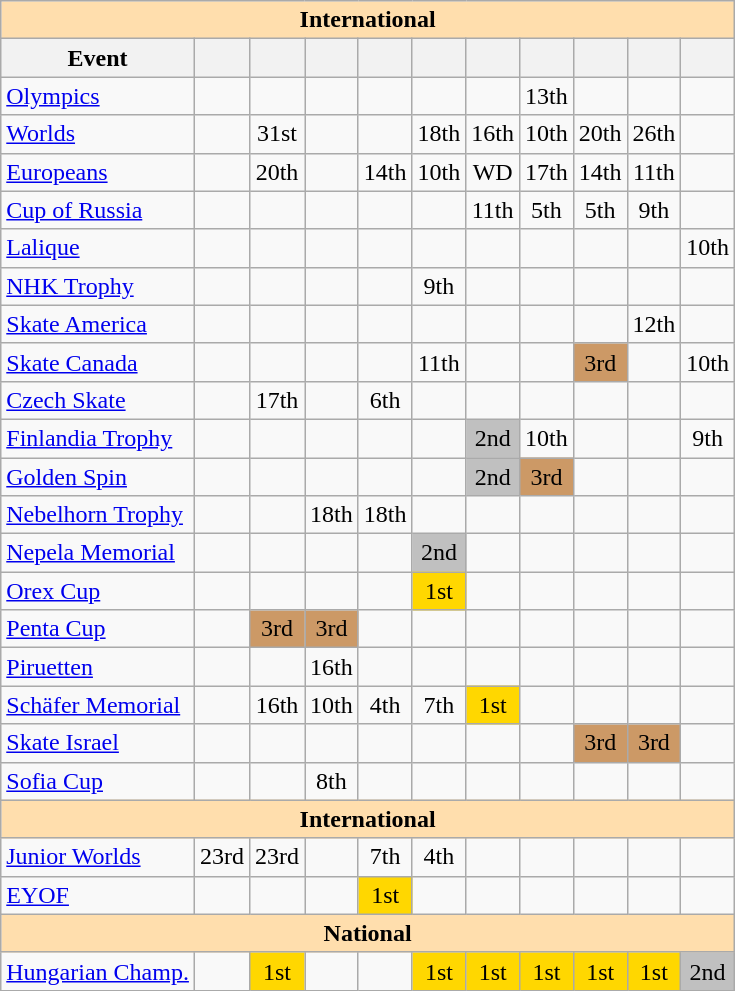<table class="wikitable" style="text-align:center">
<tr>
<th style="background-color: #ffdead; " colspan=11 align=center>International</th>
</tr>
<tr>
<th>Event</th>
<th></th>
<th></th>
<th></th>
<th></th>
<th></th>
<th></th>
<th></th>
<th></th>
<th></th>
<th></th>
</tr>
<tr>
<td align=left><a href='#'>Olympics</a></td>
<td></td>
<td></td>
<td></td>
<td></td>
<td></td>
<td></td>
<td>13th</td>
<td></td>
<td></td>
<td></td>
</tr>
<tr>
<td align=left><a href='#'>Worlds</a></td>
<td></td>
<td>31st</td>
<td></td>
<td></td>
<td>18th</td>
<td>16th</td>
<td>10th</td>
<td>20th</td>
<td>26th</td>
<td></td>
</tr>
<tr>
<td align=left><a href='#'>Europeans</a></td>
<td></td>
<td>20th</td>
<td></td>
<td>14th</td>
<td>10th</td>
<td>WD</td>
<td>17th</td>
<td>14th</td>
<td>11th</td>
<td></td>
</tr>
<tr>
<td align=left> <a href='#'>Cup of Russia</a></td>
<td></td>
<td></td>
<td></td>
<td></td>
<td></td>
<td>11th</td>
<td>5th</td>
<td>5th</td>
<td>9th</td>
<td></td>
</tr>
<tr>
<td align=left> <a href='#'>Lalique</a></td>
<td></td>
<td></td>
<td></td>
<td></td>
<td></td>
<td></td>
<td></td>
<td></td>
<td></td>
<td>10th</td>
</tr>
<tr>
<td align=left> <a href='#'>NHK Trophy</a></td>
<td></td>
<td></td>
<td></td>
<td></td>
<td>9th</td>
<td></td>
<td></td>
<td></td>
<td></td>
<td></td>
</tr>
<tr>
<td align=left> <a href='#'>Skate America</a></td>
<td></td>
<td></td>
<td></td>
<td></td>
<td></td>
<td></td>
<td></td>
<td></td>
<td>12th</td>
<td></td>
</tr>
<tr>
<td align=left> <a href='#'>Skate Canada</a></td>
<td></td>
<td></td>
<td></td>
<td></td>
<td>11th</td>
<td></td>
<td></td>
<td bgcolor=cc9966>3rd</td>
<td></td>
<td>10th</td>
</tr>
<tr>
<td align=left><a href='#'>Czech Skate</a></td>
<td></td>
<td>17th</td>
<td></td>
<td>6th</td>
<td></td>
<td></td>
<td></td>
<td></td>
<td></td>
<td></td>
</tr>
<tr>
<td align=left><a href='#'>Finlandia Trophy</a></td>
<td></td>
<td></td>
<td></td>
<td></td>
<td></td>
<td bgcolor=silver>2nd</td>
<td>10th</td>
<td></td>
<td></td>
<td>9th</td>
</tr>
<tr>
<td align=left><a href='#'>Golden Spin</a></td>
<td></td>
<td></td>
<td></td>
<td></td>
<td></td>
<td bgcolor=silver>2nd</td>
<td bgcolor=cc9966>3rd</td>
<td></td>
<td></td>
<td></td>
</tr>
<tr>
<td align=left><a href='#'>Nebelhorn Trophy</a></td>
<td></td>
<td></td>
<td>18th</td>
<td>18th</td>
<td></td>
<td></td>
<td></td>
<td></td>
<td></td>
<td></td>
</tr>
<tr>
<td align=left><a href='#'>Nepela Memorial</a></td>
<td></td>
<td></td>
<td></td>
<td></td>
<td bgcolor=silver>2nd</td>
<td></td>
<td></td>
<td></td>
<td></td>
<td></td>
</tr>
<tr>
<td align=left><a href='#'>Orex Cup</a></td>
<td></td>
<td></td>
<td></td>
<td></td>
<td bgcolor=gold>1st</td>
<td></td>
<td></td>
<td></td>
<td></td>
<td></td>
</tr>
<tr>
<td align=left><a href='#'>Penta Cup</a></td>
<td></td>
<td bgcolor=cc9966>3rd</td>
<td bgcolor=cc9966>3rd</td>
<td></td>
<td></td>
<td></td>
<td></td>
<td></td>
<td></td>
<td></td>
</tr>
<tr>
<td align=left><a href='#'>Piruetten</a></td>
<td></td>
<td></td>
<td>16th</td>
<td></td>
<td></td>
<td></td>
<td></td>
<td></td>
<td></td>
<td></td>
</tr>
<tr>
<td align=left><a href='#'>Schäfer Memorial</a></td>
<td></td>
<td>16th</td>
<td>10th</td>
<td>4th</td>
<td>7th</td>
<td bgcolor=gold>1st</td>
<td></td>
<td></td>
<td></td>
<td></td>
</tr>
<tr>
<td align=left><a href='#'>Skate Israel</a></td>
<td></td>
<td></td>
<td></td>
<td></td>
<td></td>
<td></td>
<td></td>
<td bgcolor=cc9966>3rd</td>
<td bgcolor=cc9966>3rd</td>
<td></td>
</tr>
<tr>
<td align=left><a href='#'>Sofia Cup</a></td>
<td></td>
<td></td>
<td>8th</td>
<td></td>
<td></td>
<td></td>
<td></td>
<td></td>
<td></td>
<td></td>
</tr>
<tr>
<th style="background-color: #ffdead; " colspan=11 align=center>International</th>
</tr>
<tr>
<td align=left><a href='#'>Junior Worlds</a></td>
<td>23rd</td>
<td>23rd</td>
<td></td>
<td>7th</td>
<td>4th</td>
<td></td>
<td></td>
<td></td>
<td></td>
<td></td>
</tr>
<tr>
<td align=left><a href='#'>EYOF</a></td>
<td></td>
<td></td>
<td></td>
<td bgcolor=gold>1st</td>
<td></td>
<td></td>
<td></td>
<td></td>
<td></td>
<td></td>
</tr>
<tr>
<th style="background-color: #ffdead; " colspan=11 align=center>National</th>
</tr>
<tr>
<td align=left><a href='#'>Hungarian Champ.</a></td>
<td></td>
<td bgcolor=gold>1st</td>
<td></td>
<td></td>
<td bgcolor=gold>1st</td>
<td bgcolor=gold>1st</td>
<td bgcolor=gold>1st</td>
<td bgcolor=gold>1st</td>
<td bgcolor=gold>1st</td>
<td bgcolor=silver>2nd</td>
</tr>
</table>
